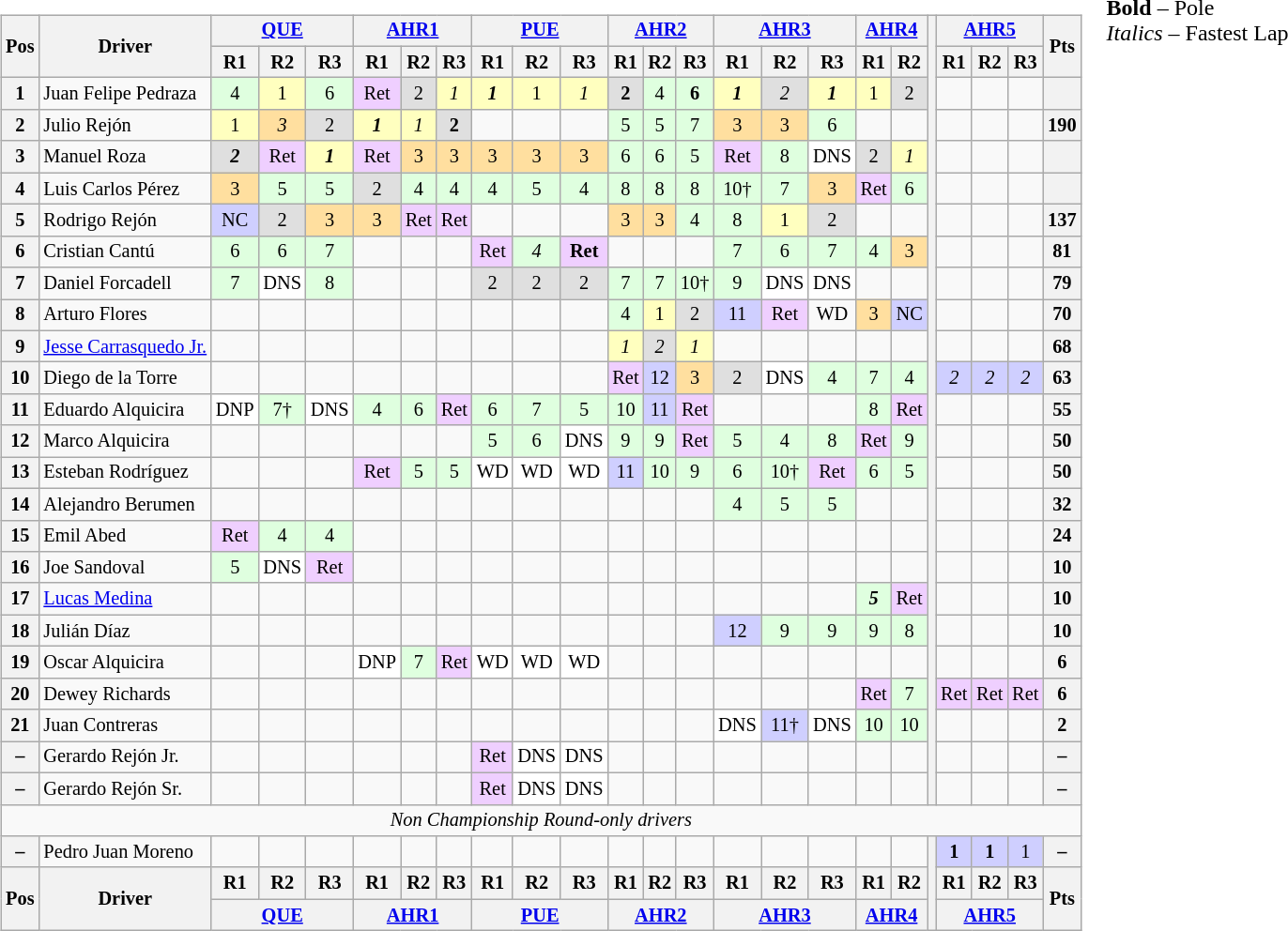<table>
<tr>
<td style="vertical-align:top"><br><table class="wikitable" style="font-size: 85%; text-align:center">
<tr>
<th rowspan=2>Pos</th>
<th rowspan=2>Driver</th>
<th colspan=3><a href='#'>QUE</a></th>
<th colspan=3><a href='#'>AHR1</a></th>
<th colspan=3><a href='#'>PUE</a></th>
<th colspan=3><a href='#'>AHR2</a></th>
<th colspan=3><a href='#'>AHR3</a></th>
<th colspan=2><a href='#'>AHR4</a></th>
<th rowspan=25></th>
<th colspan=3><a href='#'>AHR5</a></th>
<th rowspan=2>Pts</th>
</tr>
<tr>
<th>R1</th>
<th>R2</th>
<th>R3</th>
<th>R1</th>
<th>R2</th>
<th>R3</th>
<th>R1</th>
<th>R2</th>
<th>R3</th>
<th>R1</th>
<th>R2</th>
<th>R3</th>
<th>R1</th>
<th>R2</th>
<th>R3</th>
<th>R1</th>
<th>R2</th>
<th>R1</th>
<th>R2</th>
<th>R3</th>
</tr>
<tr>
<th>1</th>
<td style="text-align:left"> Juan Felipe Pedraza</td>
<td style="background:#dfffdf">4</td>
<td style="background:#ffffbf">1</td>
<td style="background:#dfffdf">6</td>
<td style="background:#efcfff">Ret</td>
<td style="background:#dfdfdf">2</td>
<td style="background:#ffffbf"><em>1</em></td>
<td style="background:#ffffbf"><strong><em>1</em></strong></td>
<td style="background:#ffffbf">1</td>
<td style="background:#ffffbf"><em>1</em></td>
<td style="background:#dfdfdf"><strong>2</strong></td>
<td style="background:#dfffdf">4</td>
<td style="background:#dfffdf"><strong>6</strong></td>
<td style="background:#ffffbf"><strong><em>1</em></strong></td>
<td style="background:#dfdfdf"><em>2</em></td>
<td style="background:#ffffbf"><strong><em>1</em></strong></td>
<td style="background:#ffffbf">1</td>
<td style="background:#dfdfdf">2</td>
<td></td>
<td></td>
<td></td>
<th></th>
</tr>
<tr>
<th>2</th>
<td style="text-align:left"> Julio Rejón</td>
<td style="background:#ffffbf">1</td>
<td style="background:#ffdf9f"><em>3</em></td>
<td style="background:#dfdfdf">2</td>
<td style="background:#ffffbf"><strong><em>1</em></strong></td>
<td style="background:#ffffbf"><em>1</em></td>
<td style="background:#dfdfdf"><strong>2</strong></td>
<td></td>
<td></td>
<td></td>
<td style="background:#dfffdf">5</td>
<td style="background:#dfffdf">5</td>
<td style="background:#dfffdf">7</td>
<td style="background:#ffdf9f">3</td>
<td style="background:#ffdf9f">3</td>
<td style="background:#dfffdf">6</td>
<td></td>
<td></td>
<td></td>
<td></td>
<td></td>
<th>190</th>
</tr>
<tr>
<th>3</th>
<td style="text-align:left"> Manuel Roza</td>
<td style="background:#dfdfdf"><strong><em>2</em></strong></td>
<td style="background:#efcfff">Ret</td>
<td style="background:#ffffbf"><strong><em>1</em></strong></td>
<td style="background:#efcfff">Ret</td>
<td style="background:#ffdf9f">3</td>
<td style="background:#ffdf9f">3</td>
<td style="background:#ffdf9f">3</td>
<td style="background:#ffdf9f">3</td>
<td style="background:#ffdf9f">3</td>
<td style="background:#dfffdf">6</td>
<td style="background:#dfffdf">6</td>
<td style="background:#dfffdf">5</td>
<td style="background:#efcfff">Ret</td>
<td style="background:#dfffdf">8</td>
<td style="background:#ffffff">DNS</td>
<td style="background:#dfdfdf">2</td>
<td style="background:#ffffbf"><em>1</em></td>
<td></td>
<td></td>
<td></td>
<th></th>
</tr>
<tr>
<th>4</th>
<td style="text-align:left"> Luis Carlos Pérez</td>
<td style="background:#ffdf9f">3</td>
<td style="background:#dfffdf">5</td>
<td style="background:#dfffdf">5</td>
<td style="background:#dfdfdf">2</td>
<td style="background:#dfffdf">4</td>
<td style="background:#dfffdf">4</td>
<td style="background:#dfffdf">4</td>
<td style="background:#dfffdf">5</td>
<td style="background:#dfffdf">4</td>
<td style="background:#dfffdf">8</td>
<td style="background:#dfffdf">8</td>
<td style="background:#dfffdf">8</td>
<td style="background:#dfffdf">10†</td>
<td style="background:#dfffdf">7</td>
<td style="background:#ffdf9f">3</td>
<td style="background:#efcfff">Ret</td>
<td style="background:#dfffdf">6</td>
<td></td>
<td></td>
<td></td>
<th></th>
</tr>
<tr>
<th>5</th>
<td style="text-align:left"> Rodrigo Rejón</td>
<td style="background:#cfcfff">NC</td>
<td style="background:#dfdfdf">2</td>
<td style="background:#ffdf9f">3</td>
<td style="background:#ffdf9f">3</td>
<td style="background:#efcfff">Ret</td>
<td style="background:#efcfff">Ret</td>
<td></td>
<td></td>
<td></td>
<td style="background:#ffdf9f">3</td>
<td style="background:#ffdf9f">3</td>
<td style="background:#dfffdf">4</td>
<td style="background:#dfffdf">8</td>
<td style="background:#ffffbf">1</td>
<td style="background:#dfdfdf">2</td>
<td></td>
<td></td>
<td></td>
<td></td>
<td></td>
<th>137</th>
</tr>
<tr>
<th>6</th>
<td style="text-align:left"> Cristian Cantú</td>
<td style="background:#dfffdf">6</td>
<td style="background:#dfffdf">6</td>
<td style="background:#dfffdf">7</td>
<td></td>
<td></td>
<td></td>
<td style="background:#efcfff">Ret</td>
<td style="background:#dfffdf"><em>4</em></td>
<td style="background:#efcfff"><strong>Ret</strong></td>
<td></td>
<td></td>
<td></td>
<td style="background:#dfffdf">7</td>
<td style="background:#dfffdf">6</td>
<td style="background:#dfffdf">7</td>
<td style="background:#dfffdf">4</td>
<td style="background:#ffdf9f">3</td>
<td></td>
<td></td>
<td></td>
<th>81</th>
</tr>
<tr>
<th>7</th>
<td style="text-align:left"> Daniel Forcadell</td>
<td style="background:#dfffdf">7</td>
<td style="background:#ffffff">DNS</td>
<td style="background:#dfffdf">8</td>
<td></td>
<td></td>
<td></td>
<td style="background:#dfdfdf">2</td>
<td style="background:#dfdfdf">2</td>
<td style="background:#dfdfdf">2</td>
<td style="background:#dfffdf">7</td>
<td style="background:#dfffdf">7</td>
<td style="background:#dfffdf">10†</td>
<td style="background:#dfffdf">9</td>
<td style="background:#ffffff">DNS</td>
<td style="background:#ffffff">DNS</td>
<td></td>
<td></td>
<td></td>
<td></td>
<td></td>
<th>79</th>
</tr>
<tr>
<th>8</th>
<td style="text-align:left"> Arturo Flores</td>
<td></td>
<td></td>
<td></td>
<td></td>
<td></td>
<td></td>
<td></td>
<td></td>
<td></td>
<td style="background:#dfffdf">4</td>
<td style="background:#ffffbf">1</td>
<td style="background:#dfdfdf">2</td>
<td style="background:#cfcfff">11</td>
<td style="background:#efcfff">Ret</td>
<td>WD</td>
<td style="background:#ffdf9f">3</td>
<td style="background:#cfcfff">NC</td>
<td></td>
<td></td>
<td></td>
<th>70</th>
</tr>
<tr>
<th>9</th>
<td style="text-align:left" nowrap=""> <a href='#'>Jesse Carrasquedo Jr.</a></td>
<td></td>
<td></td>
<td></td>
<td></td>
<td></td>
<td></td>
<td></td>
<td></td>
<td></td>
<td style="background:#ffffbf"><em>1</em></td>
<td style="background:#dfdfdf"><em>2</em></td>
<td style="background:#ffffbf"><em>1</em></td>
<td></td>
<td></td>
<td></td>
<td></td>
<td></td>
<td></td>
<td></td>
<td></td>
<th>68</th>
</tr>
<tr>
<th>10</th>
<td style="text-align:left"> Diego de la Torre</td>
<td></td>
<td></td>
<td></td>
<td></td>
<td></td>
<td></td>
<td></td>
<td></td>
<td></td>
<td style="background:#efcfff">Ret</td>
<td style="background:#cfcfff">12</td>
<td style="background:#ffdf9f">3</td>
<td style="background:#dfdfdf">2</td>
<td style="background:#ffffff">DNS</td>
<td style="background:#dfffdf">4</td>
<td style="background:#dfffdf">7</td>
<td style="background:#dfffdf">4</td>
<td style="background:#cfcfff"><em>2</em></td>
<td style="background:#cfcfff"><em>2</em></td>
<td style="background:#cfcfff"><em>2</em></td>
<th>63</th>
</tr>
<tr>
<th>11</th>
<td style="text-align:left"> Eduardo Alquicira</td>
<td style="background:#ffffff">DNP</td>
<td style="background:#dfffdf">7†</td>
<td style="background:#ffffff">DNS</td>
<td style="background:#dfffdf">4</td>
<td style="background:#dfffdf">6</td>
<td style="background:#efcfff">Ret</td>
<td style="background:#dfffdf">6</td>
<td style="background:#dfffdf">7</td>
<td style="background:#dfffdf">5</td>
<td style="background:#dfffdf">10</td>
<td style="background:#cfcfff">11</td>
<td style="background:#efcfff">Ret</td>
<td></td>
<td></td>
<td></td>
<td style="background:#dfffdf">8</td>
<td style="background:#efcfff">Ret</td>
<td></td>
<td></td>
<td></td>
<th>55</th>
</tr>
<tr>
<th>12</th>
<td style="text-align:left"> Marco Alquicira</td>
<td></td>
<td></td>
<td></td>
<td></td>
<td></td>
<td></td>
<td style="background:#dfffdf">5</td>
<td style="background:#dfffdf">6</td>
<td style="background:#ffffff">DNS</td>
<td style="background:#dfffdf">9</td>
<td style="background:#dfffdf">9</td>
<td style="background:#efcfff">Ret</td>
<td style="background:#dfffdf">5</td>
<td style="background:#dfffdf">4</td>
<td style="background:#dfffdf">8</td>
<td style="background:#efcfff">Ret</td>
<td style="background:#dfffdf">9</td>
<td></td>
<td></td>
<td></td>
<th>50</th>
</tr>
<tr>
<th>13</th>
<td style="text-align:left"> Esteban Rodríguez</td>
<td></td>
<td></td>
<td></td>
<td style="background:#efcfff">Ret</td>
<td style="background:#dfffdf">5</td>
<td style="background:#dfffdf">5</td>
<td style="background:#ffffff">WD</td>
<td style="background:#ffffff">WD</td>
<td style="background:#ffffff">WD</td>
<td style="background:#cfcfff">11</td>
<td style="background:#dfffdf">10</td>
<td style="background:#dfffdf">9</td>
<td style="background:#dfffdf">6</td>
<td style="background:#dfffdf">10†</td>
<td style="background:#efcfff">Ret</td>
<td style="background:#dfffdf">6</td>
<td style="background:#dfffdf">5</td>
<td></td>
<td></td>
<td></td>
<th>50</th>
</tr>
<tr>
<th>14</th>
<td style="text-align:left">  Alejandro Berumen</td>
<td></td>
<td></td>
<td></td>
<td></td>
<td></td>
<td></td>
<td></td>
<td></td>
<td></td>
<td></td>
<td></td>
<td></td>
<td style="background:#dfffdf">4</td>
<td style="background:#dfffdf">5</td>
<td style="background:#dfffdf">5</td>
<td></td>
<td></td>
<td></td>
<td></td>
<td></td>
<th>32</th>
</tr>
<tr>
<th>15</th>
<td style="text-align:left"> Emil Abed</td>
<td style="background:#efcfff">Ret</td>
<td style="background:#dfffdf">4</td>
<td style="background:#dfffdf">4</td>
<td></td>
<td></td>
<td></td>
<td></td>
<td></td>
<td></td>
<td></td>
<td></td>
<td></td>
<td></td>
<td></td>
<td></td>
<td></td>
<td></td>
<td></td>
<td></td>
<td></td>
<th>24</th>
</tr>
<tr>
<th>16</th>
<td style="text-align:left"> Joe Sandoval</td>
<td style="background:#dfffdf">5</td>
<td style="background:#ffffff">DNS</td>
<td style="background:#efcfff">Ret</td>
<td></td>
<td></td>
<td></td>
<td></td>
<td></td>
<td></td>
<td></td>
<td></td>
<td></td>
<td></td>
<td></td>
<td></td>
<td></td>
<td></td>
<td></td>
<td></td>
<td></td>
<th>10</th>
</tr>
<tr>
<th>17</th>
<td style="text-align:left"> <a href='#'>Lucas Medina</a></td>
<td></td>
<td></td>
<td></td>
<td></td>
<td></td>
<td></td>
<td></td>
<td></td>
<td></td>
<td></td>
<td></td>
<td></td>
<td></td>
<td></td>
<td></td>
<td style="background:#dfffdf"><strong><em>5</em></strong></td>
<td style="background:#efcfff">Ret</td>
<td></td>
<td></td>
<td></td>
<th>10</th>
</tr>
<tr>
<th>18</th>
<td style="text-align:left"> Julián Díaz</td>
<td></td>
<td></td>
<td></td>
<td></td>
<td></td>
<td></td>
<td></td>
<td></td>
<td></td>
<td></td>
<td></td>
<td></td>
<td style="background:#cfcfff">12</td>
<td style="background:#dfffdf">9</td>
<td style="background:#dfffdf">9</td>
<td style="background:#dfffdf">9</td>
<td style="background:#dfffdf">8</td>
<td></td>
<td></td>
<td></td>
<th>10</th>
</tr>
<tr>
<th>19</th>
<td style="text-align:left"> Oscar Alquicira</td>
<td></td>
<td></td>
<td></td>
<td style="background:#ffffff">DNP</td>
<td style="background:#dfffdf">7</td>
<td style="background:#efcfff">Ret</td>
<td style="background:#ffffff">WD</td>
<td style="background:#ffffff">WD</td>
<td style="background:#ffffff">WD</td>
<td></td>
<td></td>
<td></td>
<td></td>
<td></td>
<td></td>
<td></td>
<td></td>
<td></td>
<td></td>
<td></td>
<th>6</th>
</tr>
<tr>
<th>20</th>
<td style="text-align:left"> Dewey Richards</td>
<td></td>
<td></td>
<td></td>
<td></td>
<td></td>
<td></td>
<td></td>
<td></td>
<td></td>
<td></td>
<td></td>
<td></td>
<td></td>
<td></td>
<td></td>
<td style="background:#efcfff">Ret</td>
<td style="background:#dfffdf">7</td>
<td style="background:#efcfff">Ret</td>
<td style="background:#efcfff">Ret</td>
<td style="background:#efcfff">Ret</td>
<th>6</th>
</tr>
<tr>
<th>21</th>
<td style="text-align:left"> Juan Contreras</td>
<td></td>
<td></td>
<td></td>
<td></td>
<td></td>
<td></td>
<td></td>
<td></td>
<td></td>
<td></td>
<td></td>
<td></td>
<td style="background:#ffffff">DNS</td>
<td style="background:#cfcfff">11†</td>
<td style="background:#ffffff">DNS</td>
<td style="background:#dfffdf">10</td>
<td style="background:#dfffdf">10</td>
<td></td>
<td></td>
<td></td>
<th>2</th>
</tr>
<tr>
<th>–</th>
<td style="text-align:left"> Gerardo Rejón Jr.</td>
<td></td>
<td></td>
<td></td>
<td></td>
<td></td>
<td></td>
<td style="background:#efcfff">Ret</td>
<td style="background:#ffffff">DNS</td>
<td style="background:#ffffff">DNS</td>
<td></td>
<td></td>
<td></td>
<td></td>
<td></td>
<td></td>
<td></td>
<td></td>
<td></td>
<td></td>
<td></td>
<th>–</th>
</tr>
<tr>
<th>–</th>
<td style="text-align:left"> Gerardo Rejón Sr.</td>
<td></td>
<td></td>
<td></td>
<td></td>
<td></td>
<td></td>
<td style="background:#efcfff">Ret</td>
<td style="background:#ffffff">DNS</td>
<td style="background:#ffffff">DNS</td>
<td></td>
<td></td>
<td></td>
<td></td>
<td></td>
<td></td>
<td></td>
<td></td>
<td></td>
<td></td>
<td></td>
<th>–</th>
</tr>
<tr>
<td colspan=24><em>Non Championship Round-only drivers</em></td>
</tr>
<tr>
<th>–</th>
<td style="text-align:left"> Pedro Juan Moreno</td>
<td></td>
<td></td>
<td></td>
<td></td>
<td></td>
<td></td>
<td></td>
<td></td>
<td></td>
<td></td>
<td></td>
<td></td>
<td></td>
<td></td>
<td></td>
<td></td>
<td></td>
<th rowspan=3></th>
<td style="background:#cfcfff"><strong>1</strong></td>
<td style="background:#cfcfff"><strong>1</strong></td>
<td style="background:#cfcfff">1</td>
<th>–</th>
</tr>
<tr>
<th rowspan=2>Pos</th>
<th rowspan=2>Driver</th>
<th>R1</th>
<th>R2</th>
<th>R3</th>
<th>R1</th>
<th>R2</th>
<th>R3</th>
<th>R1</th>
<th>R2</th>
<th>R3</th>
<th>R1</th>
<th>R2</th>
<th>R3</th>
<th>R1</th>
<th>R2</th>
<th>R3</th>
<th>R1</th>
<th>R2</th>
<th>R1</th>
<th>R2</th>
<th>R3</th>
<th rowspan=2>Pts</th>
</tr>
<tr>
<th colspan=3><a href='#'>QUE</a></th>
<th colspan=3><a href='#'>AHR1</a></th>
<th colspan=3><a href='#'>PUE</a></th>
<th colspan=3><a href='#'>AHR2</a></th>
<th colspan=3><a href='#'>AHR3</a></th>
<th colspan=2><a href='#'>AHR4</a></th>
<th colspan=3><a href='#'>AHR5</a></th>
</tr>
</table>
</td>
<td style="vertical-align:top"><br>
<span><strong>Bold</strong> – Pole<br><em>Italics</em> – Fastest Lap</span></td>
</tr>
</table>
